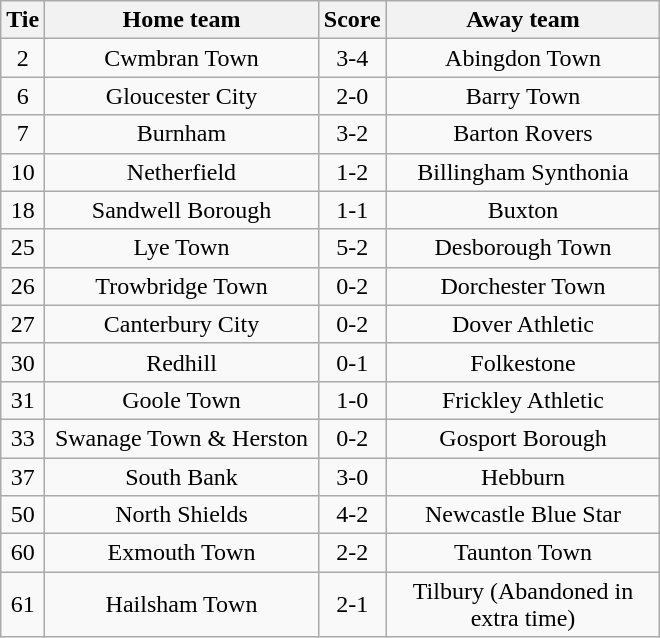<table class="wikitable" style="text-align:center;">
<tr>
<th width=20>Tie</th>
<th width=175>Home team</th>
<th width=20>Score</th>
<th width=175>Away team</th>
</tr>
<tr>
<td>2</td>
<td>Cwmbran Town</td>
<td>3-4</td>
<td>Abingdon Town</td>
</tr>
<tr>
<td>6</td>
<td>Gloucester City</td>
<td>2-0</td>
<td>Barry Town</td>
</tr>
<tr>
<td>7</td>
<td>Burnham</td>
<td>3-2</td>
<td>Barton Rovers</td>
</tr>
<tr>
<td>10</td>
<td>Netherfield</td>
<td>1-2</td>
<td>Billingham Synthonia</td>
</tr>
<tr>
<td>18</td>
<td>Sandwell Borough</td>
<td>1-1</td>
<td>Buxton</td>
</tr>
<tr>
<td>25</td>
<td>Lye Town</td>
<td>5-2</td>
<td>Desborough Town</td>
</tr>
<tr>
<td>26</td>
<td>Trowbridge Town</td>
<td>0-2</td>
<td>Dorchester Town</td>
</tr>
<tr>
<td>27</td>
<td>Canterbury City</td>
<td>0-2</td>
<td>Dover Athletic</td>
</tr>
<tr>
<td>30</td>
<td>Redhill</td>
<td>0-1</td>
<td>Folkestone</td>
</tr>
<tr>
<td>31</td>
<td>Goole Town</td>
<td>1-0</td>
<td>Frickley Athletic</td>
</tr>
<tr>
<td>33</td>
<td>Swanage Town & Herston</td>
<td>0-2</td>
<td>Gosport Borough</td>
</tr>
<tr>
<td>37</td>
<td>South Bank</td>
<td>3-0</td>
<td>Hebburn</td>
</tr>
<tr>
<td>50</td>
<td>North Shields</td>
<td>4-2</td>
<td>Newcastle Blue Star</td>
</tr>
<tr>
<td>60</td>
<td>Exmouth Town</td>
<td>2-2</td>
<td>Taunton Town</td>
</tr>
<tr>
<td>61</td>
<td>Hailsham Town</td>
<td>2-1</td>
<td>Tilbury (Abandoned in extra time)</td>
</tr>
</table>
